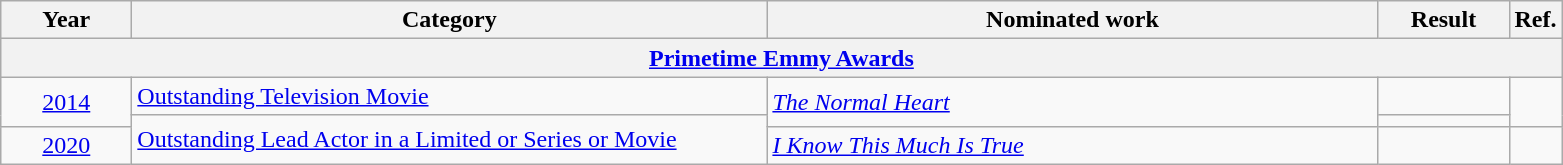<table class=wikitable>
<tr>
<th scope="col" style="width:5em;">Year</th>
<th scope="col" style="width:26em;">Category</th>
<th scope="col" style="width:25em;">Nominated work</th>
<th scope="col" style="width:5em;">Result</th>
<th>Ref.</th>
</tr>
<tr>
<th colspan=5><a href='#'>Primetime Emmy Awards</a></th>
</tr>
<tr>
<td style="text-align: center;" rowspan="2"><a href='#'>2014</a></td>
<td><a href='#'>Outstanding Television Movie</a></td>
<td rowspan="2"><em><a href='#'>The Normal Heart</a></em></td>
<td></td>
<td style="text-align: center;" rowspan="2"></td>
</tr>
<tr>
<td rowspan="2"><a href='#'>Outstanding Lead Actor in a Limited or Series or Movie</a></td>
<td></td>
</tr>
<tr>
<td style="text-align: center;"><a href='#'>2020</a></td>
<td><em><a href='#'>I Know This Much Is True</a></em></td>
<td></td>
<td style="text-align: center;"></td>
</tr>
</table>
